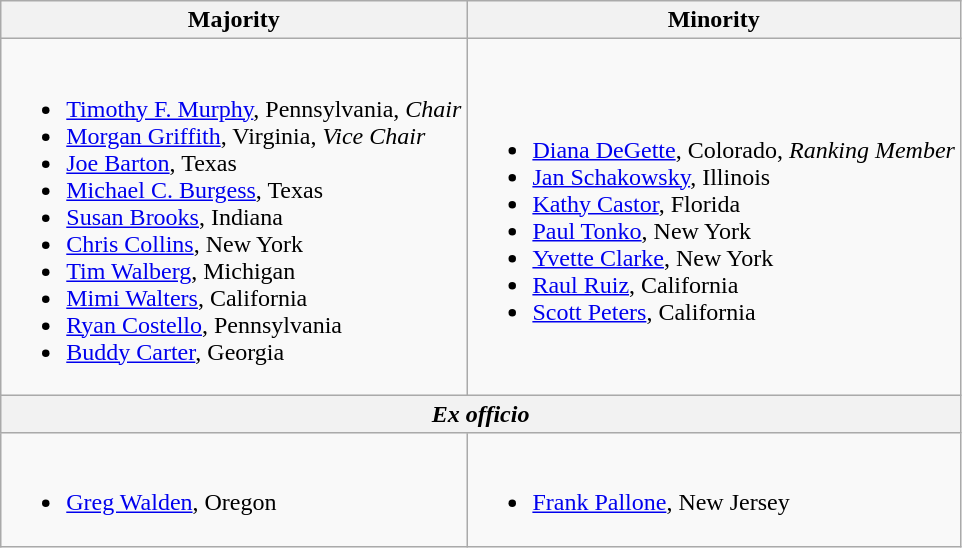<table class=wikitable>
<tr>
<th>Majority</th>
<th>Minority</th>
</tr>
<tr>
<td><br><ul><li><a href='#'>Timothy F. Murphy</a>, Pennsylvania, <em>Chair</em></li><li><a href='#'>Morgan Griffith</a>, Virginia, <em>Vice Chair</em></li><li><a href='#'>Joe Barton</a>, Texas</li><li><a href='#'>Michael C. Burgess</a>, Texas</li><li><a href='#'>Susan Brooks</a>, Indiana</li><li><a href='#'>Chris Collins</a>, New York</li><li><a href='#'>Tim Walberg</a>, Michigan</li><li><a href='#'>Mimi Walters</a>, California</li><li><a href='#'>Ryan Costello</a>, Pennsylvania</li><li><a href='#'>Buddy Carter</a>, Georgia</li></ul></td>
<td><br><ul><li><a href='#'>Diana DeGette</a>, Colorado, <em>Ranking Member</em></li><li><a href='#'>Jan Schakowsky</a>, Illinois</li><li><a href='#'>Kathy Castor</a>, Florida</li><li><a href='#'>Paul Tonko</a>, New York</li><li><a href='#'>Yvette Clarke</a>, New York</li><li><a href='#'>Raul Ruiz</a>, California</li><li><a href='#'>Scott Peters</a>, California</li></ul></td>
</tr>
<tr>
<th colspan=2><em>Ex officio</em></th>
</tr>
<tr>
<td><br><ul><li><a href='#'>Greg Walden</a>, Oregon</li></ul></td>
<td><br><ul><li><a href='#'>Frank Pallone</a>, New Jersey</li></ul></td>
</tr>
</table>
